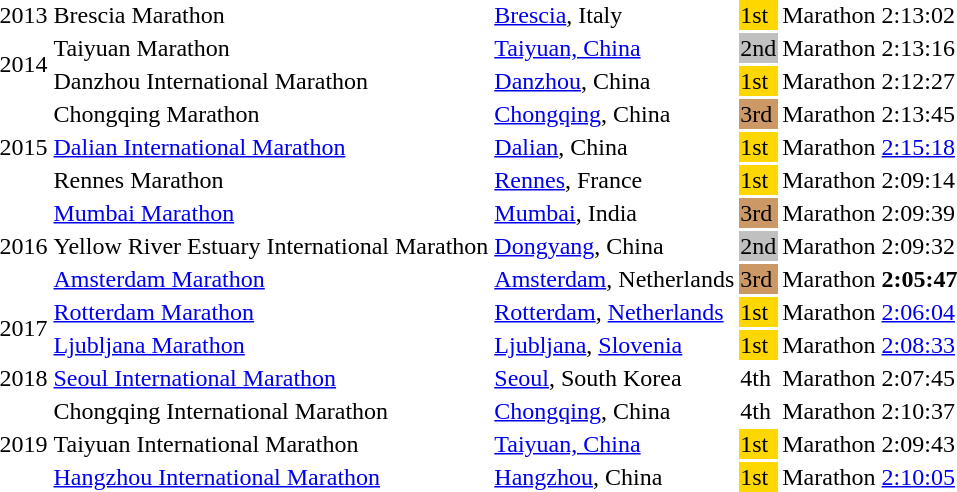<table>
<tr>
<td>2013</td>
<td>Brescia Marathon</td>
<td><a href='#'>Brescia</a>, Italy</td>
<td bgcolor="gold">1st</td>
<td>Marathon</td>
<td>2:13:02</td>
</tr>
<tr>
<td rowspan=2>2014</td>
<td>Taiyuan Marathon</td>
<td><a href='#'>Taiyuan, China</a></td>
<td bgcolor="silver">2nd</td>
<td>Marathon</td>
<td>2:13:16</td>
</tr>
<tr>
<td>Danzhou International Marathon</td>
<td><a href='#'>Danzhou</a>, China</td>
<td bgcolor="gold">1st</td>
<td>Marathon</td>
<td>2:12:27</td>
</tr>
<tr>
<td rowspan=3>2015</td>
<td>Chongqing Marathon</td>
<td><a href='#'>Chongqing</a>, China</td>
<td bgcolor="cc9966">3rd</td>
<td>Marathon</td>
<td>2:13:45</td>
</tr>
<tr>
<td><a href='#'>Dalian International Marathon</a></td>
<td><a href='#'>Dalian</a>, China</td>
<td bgcolor="gold">1st</td>
<td>Marathon</td>
<td><a href='#'>2:15:18</a></td>
</tr>
<tr>
<td>Rennes Marathon</td>
<td><a href='#'>Rennes</a>, France</td>
<td bgcolor="gold">1st</td>
<td>Marathon</td>
<td>2:09:14</td>
</tr>
<tr>
<td rowspan=3>2016</td>
<td><a href='#'>Mumbai Marathon</a></td>
<td><a href='#'>Mumbai</a>, India</td>
<td bgcolor="cc9966">3rd</td>
<td>Marathon</td>
<td>2:09:39</td>
</tr>
<tr>
<td>Yellow River Estuary International Marathon</td>
<td><a href='#'>Dongyang</a>, China</td>
<td bgcolor="silver">2nd</td>
<td>Marathon</td>
<td>2:09:32</td>
</tr>
<tr>
<td><a href='#'>Amsterdam Marathon</a></td>
<td><a href='#'>Amsterdam</a>, Netherlands</td>
<td bgcolor="cc9966">3rd</td>
<td>Marathon</td>
<td><strong>2:05:47</strong></td>
</tr>
<tr>
<td rowspan=2>2017</td>
<td><a href='#'>Rotterdam Marathon</a></td>
<td><a href='#'>Rotterdam</a>, <a href='#'>Netherlands</a></td>
<td bgcolor=gold>1st</td>
<td>Marathon</td>
<td><a href='#'>2:06:04</a></td>
</tr>
<tr>
<td><a href='#'>Ljubljana Marathon</a></td>
<td><a href='#'>Ljubljana</a>, <a href='#'>Slovenia</a></td>
<td bgcolor=gold>1st</td>
<td>Marathon</td>
<td><a href='#'>2:08:33</a></td>
</tr>
<tr>
<td>2018</td>
<td><a href='#'>Seoul International Marathon</a></td>
<td><a href='#'>Seoul</a>, South Korea</td>
<td>4th</td>
<td>Marathon</td>
<td>2:07:45</td>
</tr>
<tr>
<td rowspan=3>2019</td>
<td>Chongqing International Marathon</td>
<td><a href='#'>Chongqing</a>, China</td>
<td>4th</td>
<td>Marathon</td>
<td>2:10:37</td>
</tr>
<tr>
<td>Taiyuan International Marathon</td>
<td><a href='#'>Taiyuan, China</a></td>
<td bgcolor="gold">1st</td>
<td>Marathon</td>
<td>2:09:43</td>
</tr>
<tr>
<td><a href='#'>Hangzhou International Marathon</a></td>
<td><a href='#'>Hangzhou</a>, China</td>
<td bgcolor=gold>1st</td>
<td>Marathon</td>
<td><a href='#'>2:10:05</a></td>
</tr>
</table>
